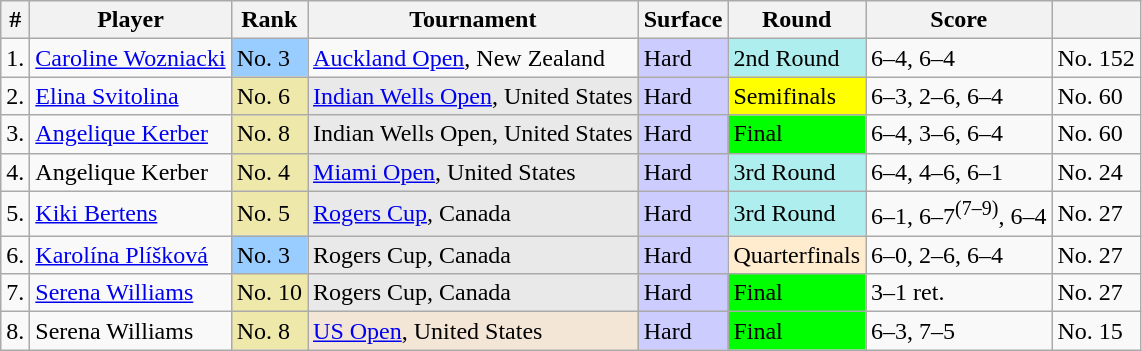<table class="wikitable sortable">
<tr>
<th>#</th>
<th>Player</th>
<th>Rank</th>
<th>Tournament</th>
<th>Surface</th>
<th>Round</th>
<th>Score</th>
<th></th>
</tr>
<tr>
<td>1.</td>
<td> <a href='#'>Caroline Wozniacki</a></td>
<td bgcolor=99ccff>No. 3</td>
<td><a href='#'>Auckland Open</a>, New Zealand</td>
<td bgcolor=#ccf>Hard</td>
<td bgcolor=afeeee>2nd Round</td>
<td>6–4, 6–4</td>
<td>No. 152</td>
</tr>
<tr>
<td>2.</td>
<td> <a href='#'>Elina Svitolina</a></td>
<td bgcolor=eee8aa>No. 6</td>
<td bgcolor=e9e9e9><a href='#'>Indian Wells Open</a>, United States</td>
<td bgcolor=#ccf>Hard</td>
<td bgcolor=yellow>Semifinals</td>
<td>6–3, 2–6, 6–4</td>
<td>No. 60</td>
</tr>
<tr>
<td>3.</td>
<td> <a href='#'>Angelique Kerber</a></td>
<td bgcolor=eee8aa>No. 8</td>
<td bgcolor=e9e9e9>Indian Wells Open, United States</td>
<td bgcolor=#ccf>Hard</td>
<td bgcolor=lime>Final</td>
<td>6–4, 3–6, 6–4</td>
<td>No. 60</td>
</tr>
<tr>
<td>4.</td>
<td> Angelique Kerber</td>
<td bgcolor=eee8aa>No. 4</td>
<td bgcolor=e9e9e9><a href='#'>Miami Open</a>, United States</td>
<td bgcolor=#ccf>Hard</td>
<td bgcolor=afeeee>3rd Round</td>
<td>6–4, 4–6, 6–1</td>
<td>No. 24</td>
</tr>
<tr>
<td>5.</td>
<td> <a href='#'>Kiki Bertens</a></td>
<td bgcolor=EEE8AA>No. 5</td>
<td bgcolor=e9e9e9><a href='#'>Rogers Cup</a>, Canada</td>
<td bgcolor=CCCCFF>Hard</td>
<td bgcolor=afeeee>3rd Round</td>
<td>6–1, 6–7<sup>(7–9)</sup>, 6–4</td>
<td>No. 27</td>
</tr>
<tr>
<td>6.</td>
<td> <a href='#'>Karolína Plíšková</a></td>
<td bgcolor=99ccff>No. 3</td>
<td bgcolor=e9e9e9>Rogers Cup, Canada</td>
<td bgcolor=#ccf>Hard</td>
<td bgcolor=ffebcd>Quarterfinals</td>
<td>6–0, 2–6, 6–4</td>
<td>No. 27</td>
</tr>
<tr>
<td>7.</td>
<td> <a href='#'>Serena Williams</a></td>
<td bgcolor=eee8aa>No. 10</td>
<td bgcolor=e9e9e9>Rogers Cup, Canada</td>
<td bgcolor=#ccf>Hard</td>
<td bgcolor=lime>Final</td>
<td>3–1 ret.</td>
<td>No. 27</td>
</tr>
<tr>
<td>8.</td>
<td> Serena Williams</td>
<td bgcolor=eee8aa>No. 8</td>
<td bgcolor=f3e6d7><a href='#'>US Open</a>, United States</td>
<td bgcolor=#ccf>Hard</td>
<td bgcolor=lime>Final</td>
<td>6–3, 7–5</td>
<td>No. 15</td>
</tr>
</table>
